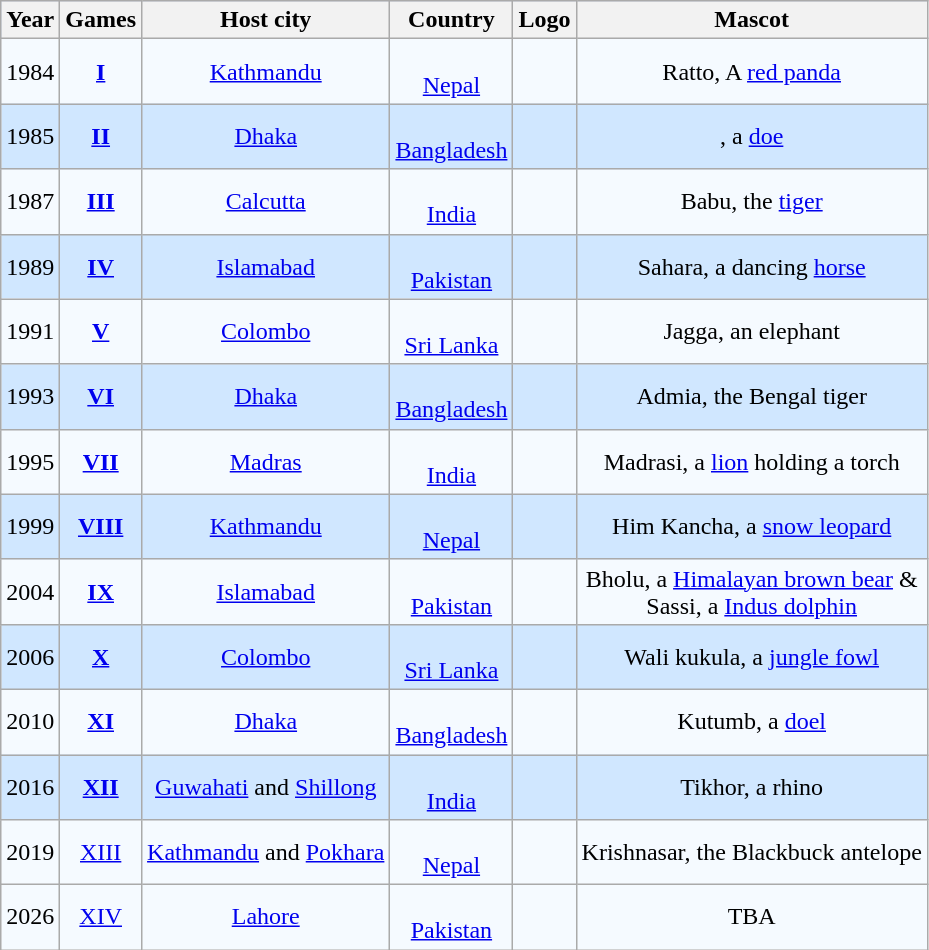<table class="wikitable sortable">
<tr style="text-align:center; background:#c1d8ff;">
<th>Year</th>
<th>Games</th>
<th>Host city</th>
<th>Country</th>
<th>Logo</th>
<th>Mascot</th>
</tr>
<tr style="text-align:center; background:#f5faff;">
<td>1984</td>
<td><strong><a href='#'>I</a></strong></td>
<td><a href='#'>Kathmandu</a></td>
<td><br><a href='#'>Nepal</a></td>
<td></td>
<td>Ratto, A <a href='#'>red panda</a></td>
</tr>
<tr style="text-align:center; background:#d0e7ff;">
<td>1985</td>
<td><strong><a href='#'>II</a></strong></td>
<td><a href='#'>Dhaka</a></td>
<td><br><a href='#'>Bangladesh</a></td>
<td></td>
<td>, a <a href='#'>doe</a></td>
</tr>
<tr style="text-align:center; background:#f5faff;">
<td>1987</td>
<td><strong><a href='#'>III</a></strong></td>
<td><a href='#'>Calcutta</a></td>
<td><br><a href='#'>India</a></td>
<td></td>
<td>Babu, the <a href='#'>tiger</a></td>
</tr>
<tr style="text-align:center; background:#d0e7ff;">
<td>1989</td>
<td><strong><a href='#'>IV</a></strong></td>
<td><a href='#'>Islamabad</a></td>
<td><br><a href='#'>Pakistan</a></td>
<td></td>
<td>Sahara, a dancing <a href='#'>horse</a></td>
</tr>
<tr style="text-align:center; background:#f5faff;">
<td>1991</td>
<td><strong><a href='#'>V</a></strong></td>
<td><a href='#'>Colombo</a></td>
<td><br><a href='#'>Sri Lanka</a></td>
<td></td>
<td>Jagga, an elephant</td>
</tr>
<tr style="text-align:center; background:#d0e7ff;">
<td>1993</td>
<td><strong><a href='#'>VI</a></strong></td>
<td><a href='#'>Dhaka</a></td>
<td><br><a href='#'>Bangladesh</a></td>
<td></td>
<td>Admia, the Bengal tiger</td>
</tr>
<tr style="text-align:center; background:#f5faff;">
<td>1995</td>
<td><strong><a href='#'>VII</a></strong></td>
<td><a href='#'>Madras</a></td>
<td><br><a href='#'>India</a></td>
<td></td>
<td>Madrasi, a <a href='#'>lion</a> holding a torch</td>
</tr>
<tr style="text-align:center; background:#d0e7ff;">
<td>1999</td>
<td><strong><a href='#'>VIII</a></strong></td>
<td><a href='#'>Kathmandu</a></td>
<td><br><a href='#'>Nepal</a></td>
<td></td>
<td>Him Kancha, a <a href='#'>snow leopard</a></td>
</tr>
<tr style="text-align:center; background:#f5faff;">
<td>2004</td>
<td><strong><a href='#'>IX</a></strong></td>
<td><a href='#'>Islamabad</a></td>
<td><br><a href='#'>Pakistan</a></td>
<td></td>
<td>Bholu, a <a href='#'>Himalayan brown bear</a> &<br>Sassi, a <a href='#'>Indus dolphin</a></td>
</tr>
<tr style="text-align:center; background:#d0e7ff;">
<td>2006</td>
<td><strong><a href='#'>X</a></strong></td>
<td><a href='#'>Colombo</a></td>
<td><br><a href='#'>Sri Lanka</a></td>
<td></td>
<td>Wali kukula, a <a href='#'>jungle fowl</a></td>
</tr>
<tr style="text-align:center; background:#f5faff;">
<td>2010</td>
<td><strong><a href='#'>XI</a></strong></td>
<td><a href='#'>Dhaka</a></td>
<td><br><a href='#'>Bangladesh</a></td>
<td></td>
<td>Kutumb, a <a href='#'>doel</a></td>
</tr>
<tr style="text-align:center; background:#d0e7ff;">
<td>2016</td>
<td><strong><a href='#'>XII</a></strong></td>
<td><a href='#'>Guwahati</a> and <a href='#'>Shillong</a></td>
<td><br><a href='#'>India</a></td>
<td></td>
<td>Tikhor, a rhino</td>
</tr>
<tr style="text-align:center; background:#f5faff;">
<td>2019</td>
<td><a href='#'>XIII</a></td>
<td><a href='#'>Kathmandu</a> and <a href='#'>Pokhara</a></td>
<td><br><a href='#'>Nepal</a></td>
<td></td>
<td>Krishnasar, the Blackbuck antelope</td>
</tr>
<tr style="text-align:center; background:#f5faff;">
<td>2026</td>
<td><a href='#'>XIV</a></td>
<td><a href='#'>Lahore</a></td>
<td><br><a href='#'>Pakistan</a></td>
<td></td>
<td>TBA</td>
</tr>
</table>
